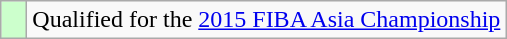<table class="wikitable">
<tr>
<td width=10px bgcolor="#ccffcc"></td>
<td>Qualified for the <a href='#'>2015 FIBA Asia Championship</a></td>
</tr>
</table>
